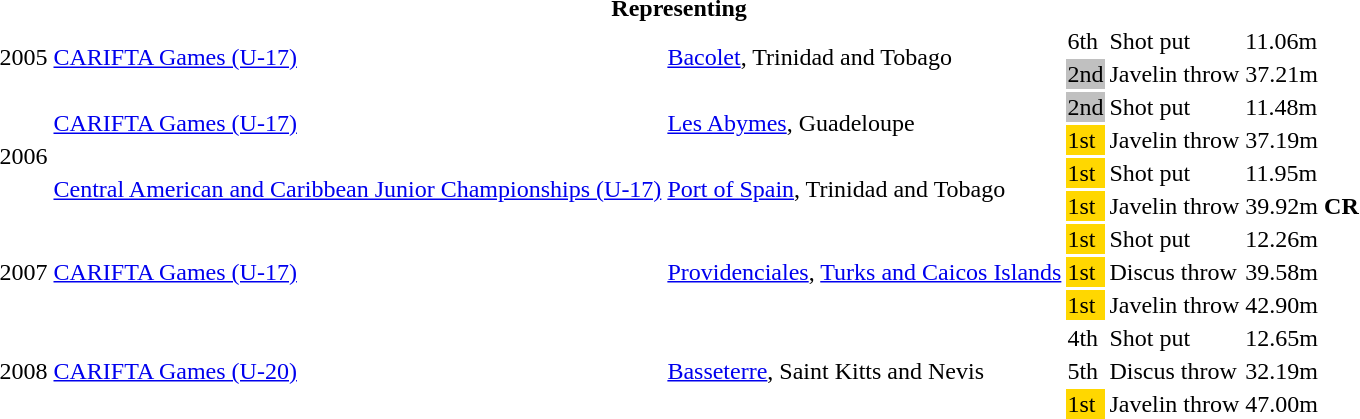<table>
<tr>
<th colspan="6">Representing </th>
</tr>
<tr>
<td rowspan = "2">2005</td>
<td rowspan = "2"><a href='#'>CARIFTA Games (U-17)</a></td>
<td rowspan = "2"><a href='#'>Bacolet</a>, Trinidad and Tobago</td>
<td>6th</td>
<td>Shot put</td>
<td>11.06m</td>
</tr>
<tr>
<td bgcolor=silver>2nd</td>
<td>Javelin throw</td>
<td>37.21m</td>
</tr>
<tr>
<td rowspan = "4">2006</td>
<td rowspan = "2"><a href='#'>CARIFTA Games (U-17)</a></td>
<td rowspan = "2"><a href='#'>Les Abymes</a>, Guadeloupe</td>
<td bgcolor=silver>2nd</td>
<td>Shot put</td>
<td>11.48m</td>
</tr>
<tr>
<td bgcolor=gold>1st</td>
<td>Javelin throw</td>
<td>37.19m</td>
</tr>
<tr>
<td rowspan = "2"><a href='#'>Central American and Caribbean Junior Championships (U-17)</a></td>
<td rowspan = "2"><a href='#'>Port of Spain</a>, Trinidad and Tobago</td>
<td bgcolor=gold>1st</td>
<td>Shot put</td>
<td>11.95m</td>
</tr>
<tr>
<td bgcolor=gold>1st</td>
<td>Javelin throw</td>
<td>39.92m <strong>CR</strong></td>
</tr>
<tr>
<td rowspan = "3">2007</td>
<td rowspan = "3"><a href='#'>CARIFTA Games (U-17)</a></td>
<td rowspan = "3"><a href='#'>Providenciales</a>, <a href='#'>Turks and Caicos Islands</a></td>
<td bgcolor=gold>1st</td>
<td>Shot put</td>
<td>12.26m</td>
</tr>
<tr>
<td bgcolor=gold>1st</td>
<td>Discus throw</td>
<td>39.58m</td>
</tr>
<tr>
<td bgcolor=gold>1st</td>
<td>Javelin throw</td>
<td>42.90m</td>
</tr>
<tr>
<td rowspan = "3">2008</td>
<td rowspan = "3"><a href='#'>CARIFTA Games (U-20)</a></td>
<td rowspan = "3"><a href='#'>Basseterre</a>, Saint Kitts and Nevis</td>
<td>4th</td>
<td>Shot put</td>
<td>12.65m</td>
</tr>
<tr>
<td>5th</td>
<td>Discus throw</td>
<td>32.19m</td>
</tr>
<tr>
<td bgcolor=gold>1st</td>
<td>Javelin throw</td>
<td>47.00m</td>
</tr>
</table>
